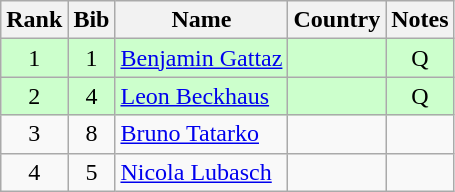<table class="wikitable" style="text-align:center;">
<tr>
<th>Rank</th>
<th>Bib</th>
<th>Name</th>
<th>Country</th>
<th>Notes</th>
</tr>
<tr bgcolor=ccffcc>
<td>1</td>
<td>1</td>
<td align=left><a href='#'>Benjamin Gattaz</a></td>
<td align=left></td>
<td>Q</td>
</tr>
<tr bgcolor=ccffcc>
<td>2</td>
<td>4</td>
<td align=left><a href='#'>Leon Beckhaus</a></td>
<td align=left></td>
<td>Q</td>
</tr>
<tr>
<td>3</td>
<td>8</td>
<td align=left><a href='#'>Bruno Tatarko</a></td>
<td align=left></td>
<td></td>
</tr>
<tr>
<td>4</td>
<td>5</td>
<td align=left><a href='#'>Nicola Lubasch</a></td>
<td align=left></td>
<td></td>
</tr>
</table>
